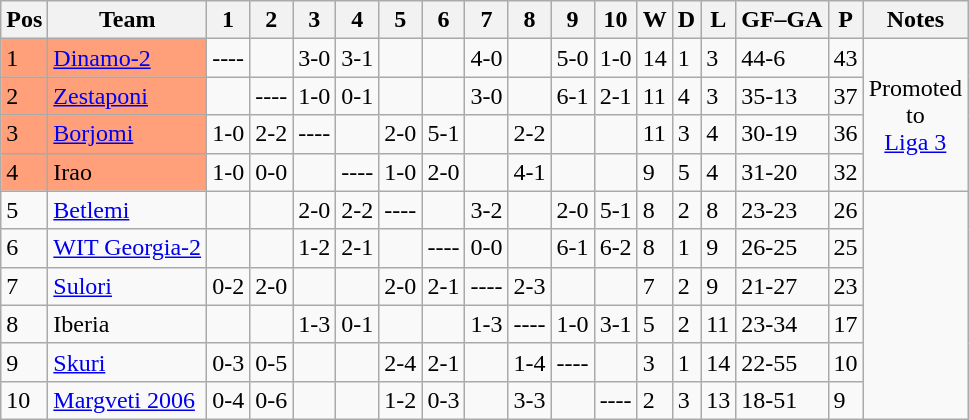<table class="wikitable">
<tr>
<th>Pos</th>
<th>Team</th>
<th>1</th>
<th>2</th>
<th>3</th>
<th>4</th>
<th>5</th>
<th>6</th>
<th>7</th>
<th>8</th>
<th>9</th>
<th>10</th>
<th>W</th>
<th>D</th>
<th>L</th>
<th>GF–GA</th>
<th>P</th>
<th>Notes</th>
</tr>
<tr>
<td bgcolor=#ffa07a>1</td>
<td bgcolor=#ffa07a><a href='#'>Dinamo-2</a></td>
<td>----</td>
<td></td>
<td>3-0</td>
<td>3-1</td>
<td></td>
<td></td>
<td>4-0</td>
<td></td>
<td>5-0</td>
<td>1-0</td>
<td>14</td>
<td>1</td>
<td>3</td>
<td>44-6</td>
<td>43</td>
<td rowspan="4" style="text-align: center;">Promoted <br>to <br><a href='#'>Liga 3</a></td>
</tr>
<tr>
<td bgcolor=#ffa07a>2</td>
<td bgcolor=#ffa07a><a href='#'>Zestaponi</a></td>
<td></td>
<td>----</td>
<td>1-0</td>
<td>0-1</td>
<td></td>
<td></td>
<td>3-0</td>
<td></td>
<td>6-1</td>
<td>2-1</td>
<td>11</td>
<td>4</td>
<td>3</td>
<td>35-13</td>
<td>37</td>
</tr>
<tr>
<td bgcolor=#ffa07a>3</td>
<td bgcolor=#ffa07a><a href='#'>Borjomi</a></td>
<td>1-0</td>
<td>2-2</td>
<td>----</td>
<td></td>
<td>2-0</td>
<td>5-1</td>
<td></td>
<td>2-2</td>
<td></td>
<td></td>
<td>11</td>
<td>3</td>
<td>4</td>
<td>30-19</td>
<td>36</td>
</tr>
<tr>
<td bgcolor=#ffa07a>4</td>
<td bgcolor=#ffa07a>Irao</td>
<td>1-0</td>
<td>0-0</td>
<td></td>
<td>----</td>
<td>1-0</td>
<td>2-0</td>
<td></td>
<td>4-1</td>
<td></td>
<td></td>
<td>9</td>
<td>5</td>
<td>4</td>
<td>31-20</td>
<td>32</td>
</tr>
<tr>
<td>5</td>
<td><a href='#'>Betlemi</a></td>
<td></td>
<td></td>
<td>2-0</td>
<td>2-2</td>
<td>----</td>
<td></td>
<td>3-2</td>
<td></td>
<td>2-0</td>
<td>5-1</td>
<td>8</td>
<td>2</td>
<td>8</td>
<td>23-23</td>
<td>26</td>
</tr>
<tr>
<td>6</td>
<td><a href='#'>WIT Georgia-2</a></td>
<td></td>
<td></td>
<td>1-2</td>
<td>2-1</td>
<td></td>
<td>----</td>
<td>0-0</td>
<td></td>
<td>6-1</td>
<td>6-2</td>
<td>8</td>
<td>1</td>
<td>9</td>
<td>26-25</td>
<td>25</td>
</tr>
<tr>
<td>7</td>
<td><a href='#'>Sulori</a></td>
<td>0-2</td>
<td>2-0</td>
<td></td>
<td></td>
<td>2-0</td>
<td>2-1</td>
<td>----</td>
<td>2-3</td>
<td></td>
<td></td>
<td>7</td>
<td>2</td>
<td>9</td>
<td>21-27</td>
<td>23</td>
</tr>
<tr>
<td>8</td>
<td>Iberia</td>
<td></td>
<td></td>
<td>1-3</td>
<td>0-1</td>
<td></td>
<td></td>
<td>1-3</td>
<td>----</td>
<td>1-0</td>
<td>3-1</td>
<td>5</td>
<td>2</td>
<td>11</td>
<td>23-34</td>
<td>17</td>
</tr>
<tr>
<td>9</td>
<td><a href='#'>Skuri</a></td>
<td>0-3</td>
<td>0-5</td>
<td></td>
<td></td>
<td>2-4</td>
<td>2-1</td>
<td></td>
<td>1-4</td>
<td>----</td>
<td></td>
<td>3</td>
<td>1</td>
<td>14</td>
<td>22-55</td>
<td>10</td>
</tr>
<tr>
<td>10</td>
<td><a href='#'>Margveti 2006</a></td>
<td>0-4</td>
<td>0-6</td>
<td></td>
<td></td>
<td>1-2</td>
<td>0-3</td>
<td></td>
<td>3-3</td>
<td></td>
<td>----</td>
<td>2</td>
<td>3</td>
<td>13</td>
<td>18-51</td>
<td>9</td>
</tr>
</table>
